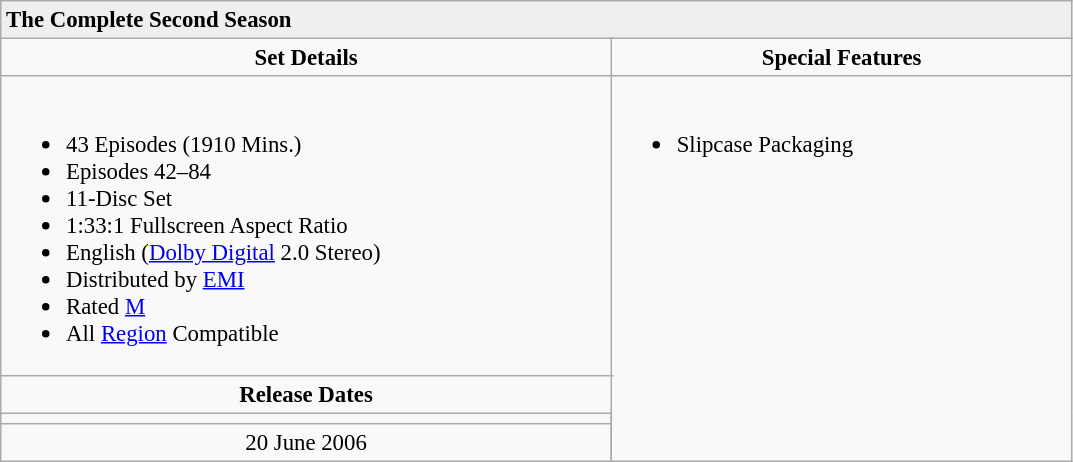<table class="wikitable" style="font-size: 95%;">
<tr style="background:#EFEFEF">
<td colspan="5"><strong>The Complete Second Season</strong></td>
</tr>
<tr>
<td align="center" width="350" colspan="3"><strong>Set Details</strong></td>
<td width="250" align="center"><strong>Special Features</strong></td>
</tr>
<tr valign="top">
<td colspan="3" align="left" width="400"><br><ul><li>43 Episodes (1910 Mins.)</li><li>Episodes 42–84</li><li>11-Disc Set</li><li>1:33:1 Fullscreen Aspect Ratio</li><li>English (<a href='#'>Dolby Digital</a> 2.0 Stereo)</li><li>Distributed by <a href='#'>EMI</a></li><li>Rated <a href='#'>M</a></li><li>All <a href='#'>Region</a> Compatible</li></ul></td>
<td rowspan="4" align="left" width="300"><br><ul><li>Slipcase Packaging</li></ul></td>
</tr>
<tr>
<td colspan="3" align="center"><strong>Release Dates</strong></td>
</tr>
<tr>
<td align="center"></td>
</tr>
<tr>
<td align="center">20 June 2006</td>
</tr>
</table>
